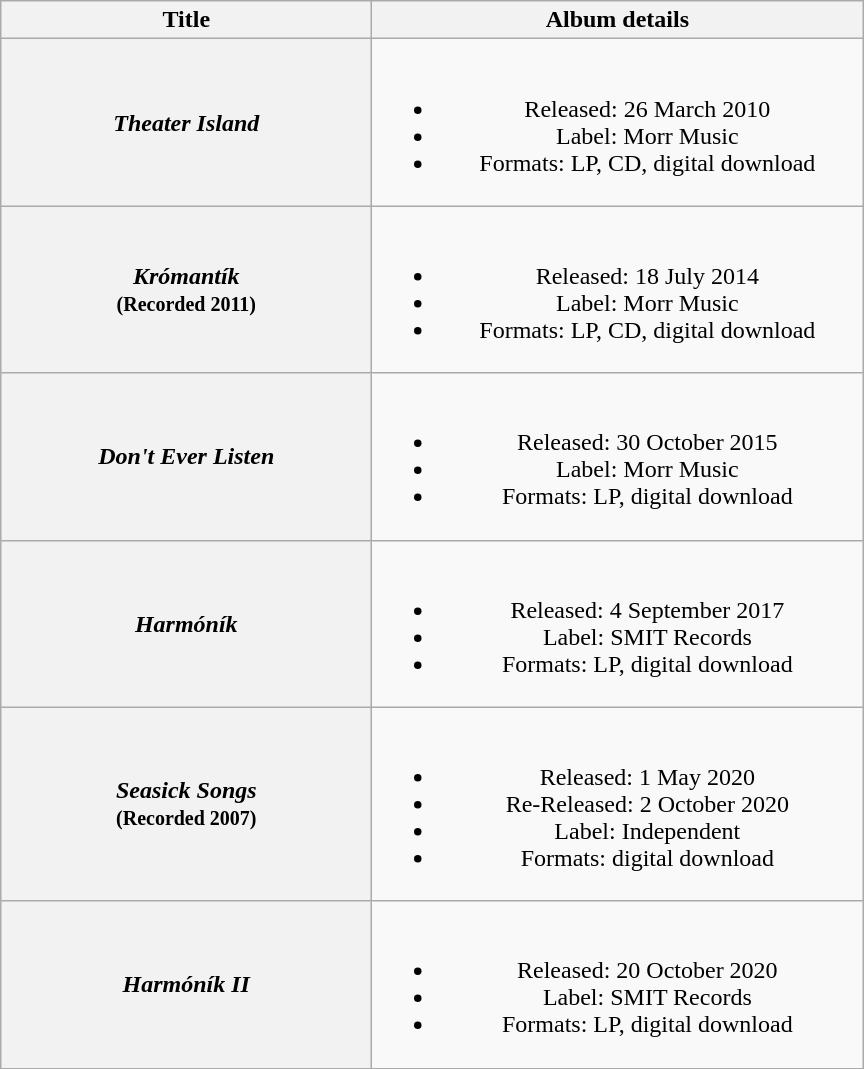<table class="wikitable plainrowheaders" style="text-align:center">
<tr>
<th scope="col" style="width:15em;">Title</th>
<th scope="col" style="width:20em;">Album details</th>
</tr>
<tr>
<th scope="row"><em>Theater Island</em></th>
<td><br><ul><li>Released: 26 March 2010</li><li>Label: Morr Music</li><li>Formats: LP, CD, digital download</li></ul></td>
</tr>
<tr>
<th scope="row"><em>Krómantík</em><br><small>(Recorded 2011)</small></th>
<td><br><ul><li>Released: 18 July 2014</li><li>Label: Morr Music</li><li>Formats: LP, CD, digital download</li></ul></td>
</tr>
<tr>
<th scope="row"><em>Don't Ever Listen</em></th>
<td><br><ul><li>Released: 30 October 2015</li><li>Label: Morr Music</li><li>Formats: LP, digital download</li></ul></td>
</tr>
<tr>
<th scope="row"><em>Harmóník</em></th>
<td><br><ul><li>Released: 4 September 2017</li><li>Label: SMIT Records</li><li>Formats: LP, digital download</li></ul></td>
</tr>
<tr>
<th scope="row"><em>Seasick Songs</em><br><small>(Recorded 2007)</small></th>
<td><br><ul><li>Released: 1 May 2020</li><li>Re-Released: 2 October 2020</li><li>Label: Independent</li><li>Formats: digital download</li></ul></td>
</tr>
<tr>
<th scope="row"><em>Harmóník II</em></th>
<td><br><ul><li>Released: 20 October 2020</li><li>Label: SMIT Records</li><li>Formats: LP, digital download</li></ul></td>
</tr>
</table>
